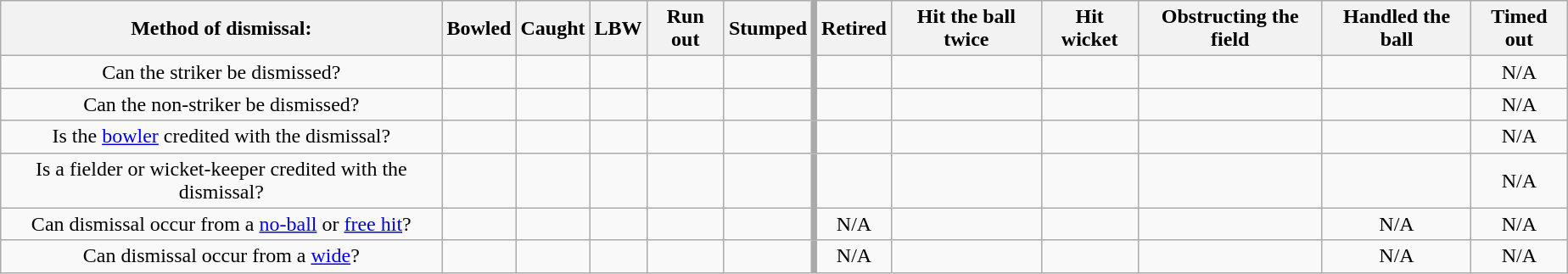<table class="wikitable" style=" margin: 1em 1em 1em 1em; text-align: center">
<tr>
<th>Method of dismissal:</th>
<th>Bowled</th>
<th>Caught</th>
<th>LBW</th>
<th>Run out</th>
<th>Stumped</th>
<th style="border-width:0 0 1px 5px;border-style:solid;border-color:pale grey;">Retired</th>
<th>Hit the ball twice</th>
<th>Hit wicket</th>
<th>Obstructing the field</th>
<th>Handled the ball</th>
<th>Timed out</th>
</tr>
<tr>
<td>Can the striker be dismissed?</td>
<td></td>
<td></td>
<td></td>
<td></td>
<td></td>
<td style="border-width:0 0 1px 5px;border-style:solid;border-color:pale grey;"></td>
<td></td>
<td></td>
<td></td>
<td></td>
<td>N/A</td>
</tr>
<tr>
<td>Can the non-striker be dismissed?</td>
<td></td>
<td></td>
<td></td>
<td></td>
<td></td>
<td style="border-width:0 0 1px 5px;border-style:solid;border-color:pale grey;"></td>
<td></td>
<td></td>
<td></td>
<td></td>
<td>N/A</td>
</tr>
<tr>
<td>Is the <a href='#'>bowler</a> credited with the dismissal?</td>
<td></td>
<td></td>
<td></td>
<td></td>
<td></td>
<td style="border-width:0 0 1px 5px;border-style:solid;border-color:pale grey;"></td>
<td></td>
<td></td>
<td></td>
<td></td>
<td>N/A</td>
</tr>
<tr>
<td>Is a fielder or wicket-keeper credited with the dismissal?</td>
<td></td>
<td></td>
<td></td>
<td></td>
<td></td>
<td style="border-width:0 0 1px 5px;border-style:solid;border-color:pale grey;"></td>
<td></td>
<td></td>
<td></td>
<td></td>
<td>N/A</td>
</tr>
<tr>
<td>Can dismissal occur from a <a href='#'>no-ball</a> or <a href='#'>free hit</a>?</td>
<td></td>
<td></td>
<td></td>
<td></td>
<td></td>
<td style="border-width:0 0 1px 5px;border-style:solid;border-color:pale grey;">N/A</td>
<td></td>
<td></td>
<td></td>
<td>N/A</td>
<td>N/A</td>
</tr>
<tr>
<td>Can dismissal occur from a <a href='#'>wide</a>?</td>
<td></td>
<td></td>
<td></td>
<td></td>
<td></td>
<td style="border-width:0 0 1px 5px;border-style:solid;border-color:pale grey;">N/A</td>
<td></td>
<td></td>
<td></td>
<td>N/A</td>
<td>N/A</td>
</tr>
</table>
